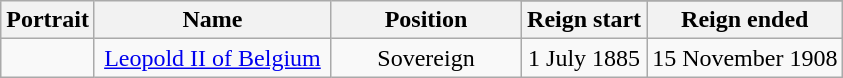<table class="wikitable" style="text-align:center">
<tr>
<th rowspan=2>Portrait</th>
<th width=150 rowspan=2>Name</th>
<th width=120 rowspan=2>Position</th>
</tr>
<tr>
<th>Reign start</th>
<th>Reign ended</th>
</tr>
<tr>
<td></td>
<td><a href='#'>Leopold II of Belgium</a><br></td>
<td rowspan=2>Sovereign</td>
<td>1 July 1885</td>
<td>15 November 1908</td>
</tr>
</table>
